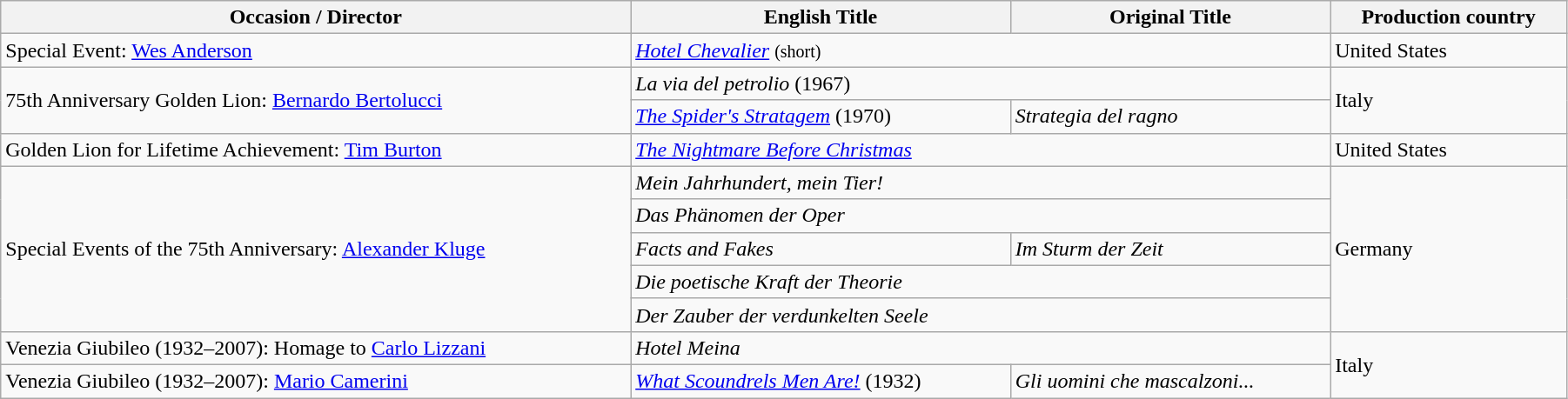<table class="wikitable" style="width:95%; margin-top:2px; margin-bottom:0px">
<tr>
<th>Occasion / Director</th>
<th>English Title</th>
<th>Original Title</th>
<th>Production country</th>
</tr>
<tr>
<td>Special Event: <a href='#'>Wes Anderson</a></td>
<td colspan="2"><em><a href='#'>Hotel Chevalier</a></em> <small>(short)</small></td>
<td>United States</td>
</tr>
<tr>
<td rowspan="2">75th Anniversary Golden Lion: <a href='#'>Bernardo Bertolucci</a></td>
<td colspan="2"><em>La via del petrolio</em> (1967)</td>
<td rowspan="2">Italy</td>
</tr>
<tr>
<td><em><a href='#'>The Spider's Stratagem</a></em> (1970)</td>
<td><em>Strategia del ragno</em></td>
</tr>
<tr>
<td>Golden Lion for Lifetime Achievement: <a href='#'>Tim Burton</a></td>
<td colspan="2"><em><a href='#'>The Nightmare Before Christmas</a></em></td>
<td>United States</td>
</tr>
<tr>
<td rowspan="5">Special Events of the 75th Anniversary: <a href='#'>Alexander Kluge</a></td>
<td colspan="2"><em>Mein Jahrhundert, mein Tier!</em></td>
<td rowspan="5">Germany</td>
</tr>
<tr>
<td colspan="2"><em>Das Phänomen der Oper</em></td>
</tr>
<tr>
<td><em>Facts and Fakes</em></td>
<td><em>Im Sturm der Zeit</em></td>
</tr>
<tr>
<td colspan="2"><em>Die poetische Kraft der Theorie</em></td>
</tr>
<tr>
<td colspan="2"><em>Der Zauber der verdunkelten Seele</em></td>
</tr>
<tr>
<td>Venezia Giubileo (1932–2007): Homage to <a href='#'>Carlo Lizzani</a></td>
<td colspan="2"><em>Hotel Meina</em></td>
<td rowspan="2">Italy</td>
</tr>
<tr>
<td>Venezia Giubileo (1932–2007): <a href='#'>Mario Camerini</a></td>
<td><em><a href='#'>What Scoundrels Men Are!</a></em> (1932)</td>
<td><em>Gli uomini che mascalzoni...</em></td>
</tr>
</table>
